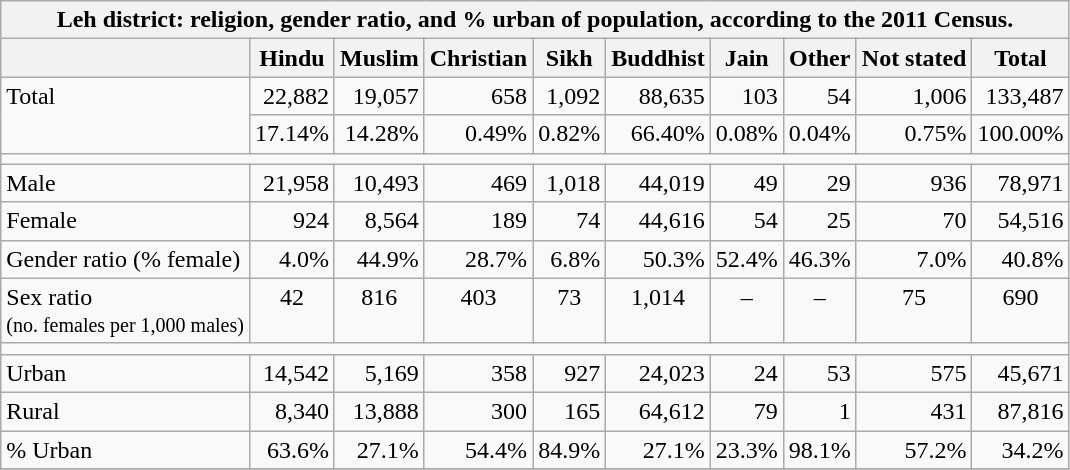<table class="wikitable mw-collapsible mw-collapsed ">
<tr>
<th colspan=10>Leh district: religion, gender ratio, and % urban of population, according to the 2011 Census.</th>
</tr>
<tr style="vertical-align:top;">
<th></th>
<th>Hindu</th>
<th>Muslim</th>
<th>Christian</th>
<th>Sikh</th>
<th>Buddhist</th>
<th>Jain</th>
<th>Other</th>
<th>Not stated</th>
<th>Total</th>
</tr>
<tr style="vertical-align:top; text-align:right;">
<td rowspan=2 style="text-align:left;">Total</td>
<td>22,882</td>
<td>19,057</td>
<td>658</td>
<td>1,092</td>
<td>88,635</td>
<td>103</td>
<td>54</td>
<td>1,006</td>
<td>133,487</td>
</tr>
<tr style="vertical-align:top; text-align:right;">
<td>17.14%</td>
<td>14.28%</td>
<td>0.49%</td>
<td>0.82%</td>
<td>66.40%</td>
<td>0.08%</td>
<td>0.04%</td>
<td>0.75%</td>
<td>100.00%</td>
</tr>
<tr>
<td colspan=10></td>
</tr>
<tr style="vertical-align:top; text-align:right;">
<td style="text-align:left;">Male</td>
<td>21,958</td>
<td>10,493</td>
<td>469</td>
<td>1,018</td>
<td>44,019</td>
<td>49</td>
<td>29</td>
<td>936</td>
<td>78,971</td>
</tr>
<tr style="vertical-align:top; text-align:right;">
<td style="text-align:left;">Female</td>
<td>924</td>
<td>8,564</td>
<td>189</td>
<td>74</td>
<td>44,616</td>
<td>54</td>
<td>25</td>
<td>70</td>
<td>54,516</td>
</tr>
<tr style="vertical-align:top; text-align:right;">
<td style="text-align:left;">Gender ratio (% female)</td>
<td>4.0%</td>
<td>44.9%</td>
<td>28.7%</td>
<td>6.8%</td>
<td>50.3%</td>
<td>52.4%</td>
<td>46.3%</td>
<td>7.0%</td>
<td>40.8%</td>
</tr>
<tr style="vertical-align:top; text-align:center">
<td style="text-align:left;">Sex ratio <br><small>(no. females per 1,000 males)</small></td>
<td>42</td>
<td>816</td>
<td>403</td>
<td>73</td>
<td>1,014</td>
<td>–</td>
<td>–</td>
<td>75</td>
<td>690</td>
</tr>
<tr>
<td colspan=10></td>
</tr>
<tr style="vertical-align:top; text-align:right;">
<td style="text-align:left;">Urban</td>
<td>14,542</td>
<td>5,169</td>
<td>358</td>
<td>927</td>
<td>24,023</td>
<td>24</td>
<td>53</td>
<td>575</td>
<td>45,671</td>
</tr>
<tr style="vertical-align:top; text-align:right;">
<td style="text-align:left;">Rural</td>
<td>8,340</td>
<td>13,888</td>
<td>300</td>
<td>165</td>
<td>64,612</td>
<td>79</td>
<td>1</td>
<td>431</td>
<td>87,816</td>
</tr>
<tr style="vertical-align:top; text-align:right;">
<td style="text-align:left;">% Urban</td>
<td>63.6%</td>
<td>27.1%</td>
<td>54.4%</td>
<td>84.9%</td>
<td>27.1%</td>
<td>23.3%</td>
<td>98.1%</td>
<td>57.2%</td>
<td>34.2%</td>
</tr>
<tr>
</tr>
</table>
